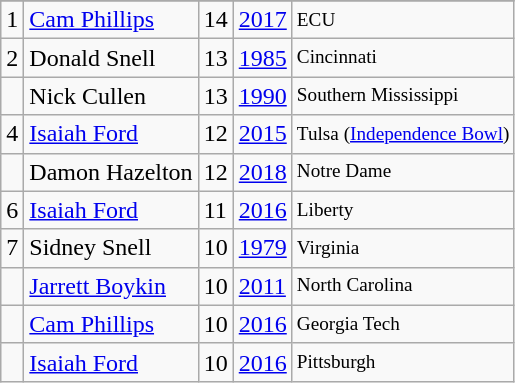<table class="wikitable">
<tr>
</tr>
<tr>
<td>1</td>
<td><a href='#'>Cam Phillips</a></td>
<td>14</td>
<td><a href='#'>2017</a></td>
<td style="font-size:80%;">ECU</td>
</tr>
<tr>
<td>2</td>
<td>Donald Snell</td>
<td>13</td>
<td><a href='#'>1985</a></td>
<td style="font-size:80%;">Cincinnati</td>
</tr>
<tr>
<td></td>
<td>Nick Cullen</td>
<td>13</td>
<td><a href='#'>1990</a></td>
<td style="font-size:80%;">Southern Mississippi</td>
</tr>
<tr>
<td>4</td>
<td><a href='#'>Isaiah Ford</a></td>
<td>12</td>
<td><a href='#'>2015</a></td>
<td style="font-size:80%;">Tulsa (<a href='#'>Independence Bowl</a>)</td>
</tr>
<tr>
<td></td>
<td>Damon Hazelton</td>
<td>12</td>
<td><a href='#'>2018</a></td>
<td style="font-size:80%;">Notre Dame</td>
</tr>
<tr>
<td>6</td>
<td><a href='#'>Isaiah Ford</a></td>
<td>11</td>
<td><a href='#'>2016</a></td>
<td style="font-size:80%;">Liberty</td>
</tr>
<tr>
<td>7</td>
<td>Sidney Snell</td>
<td>10</td>
<td><a href='#'>1979</a></td>
<td style="font-size:80%;">Virginia</td>
</tr>
<tr>
<td></td>
<td><a href='#'>Jarrett Boykin</a></td>
<td>10</td>
<td><a href='#'>2011</a></td>
<td style="font-size:80%;">North Carolina</td>
</tr>
<tr>
<td></td>
<td><a href='#'>Cam Phillips</a></td>
<td>10</td>
<td><a href='#'>2016</a></td>
<td style="font-size:80%;">Georgia Tech</td>
</tr>
<tr>
<td></td>
<td><a href='#'>Isaiah Ford</a></td>
<td>10</td>
<td><a href='#'>2016</a></td>
<td style="font-size:80%;">Pittsburgh</td>
</tr>
</table>
